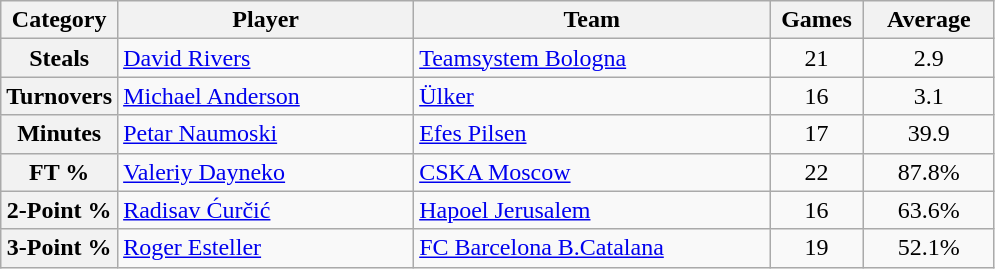<table class="wikitable">
<tr>
<th>Category</th>
<th width=190>Player</th>
<th width=230>Team</th>
<th width=55>Games</th>
<th width=80>Average</th>
</tr>
<tr>
<th>Steals</th>
<td> <a href='#'>David Rivers</a></td>
<td> <a href='#'>Teamsystem Bologna</a></td>
<td style="text-align: center;">21</td>
<td style="text-align: center;">2.9</td>
</tr>
<tr>
<th>Turnovers</th>
<td> <a href='#'>Michael Anderson</a></td>
<td> <a href='#'>Ülker</a></td>
<td style="text-align: center;">16</td>
<td style="text-align: center;">3.1</td>
</tr>
<tr>
<th>Minutes</th>
<td> <a href='#'>Petar Naumoski</a></td>
<td align="left"> <a href='#'>Efes Pilsen</a></td>
<td style="text-align: center;">17</td>
<td style="text-align: center;">39.9</td>
</tr>
<tr>
<th>FT %</th>
<td> <a href='#'>Valeriy Dayneko</a></td>
<td> <a href='#'>CSKA Moscow</a></td>
<td style="text-align: center;">22</td>
<td style="text-align: center;">87.8%</td>
</tr>
<tr>
<th>2-Point %</th>
<td> <a href='#'>Radisav Ćurčić</a></td>
<td> <a href='#'>Hapoel Jerusalem</a></td>
<td style="text-align: center;">16</td>
<td style="text-align: center;">63.6%</td>
</tr>
<tr>
<th>3-Point %</th>
<td> <a href='#'>Roger Esteller</a></td>
<td> <a href='#'>FC Barcelona B.Catalana</a></td>
<td style="text-align: center;">19</td>
<td style="text-align: center;">52.1%</td>
</tr>
</table>
